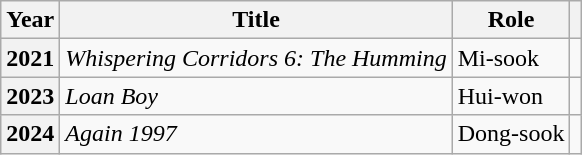<table class="wikitable plainrowheaders">
<tr>
<th scope="col">Year</th>
<th scope="col">Title</th>
<th scope="col">Role</th>
<th></th>
</tr>
<tr>
<th scope="row">2021</th>
<td><em>Whispering Corridors 6: The Humming</em></td>
<td>Mi-sook</td>
<td></td>
</tr>
<tr>
<th scope="row">2023</th>
<td><em>Loan Boy</em></td>
<td>Hui-won</td>
<td></td>
</tr>
<tr>
<th scope="row">2024</th>
<td><em>Again 1997</em></td>
<td>Dong-sook</td>
<td></td>
</tr>
</table>
